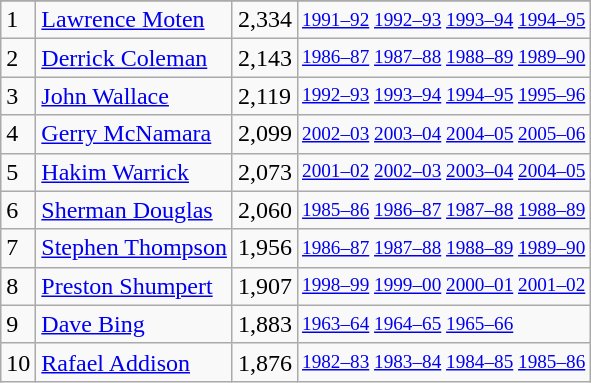<table class="wikitable"92>
<tr>
</tr>
<tr>
<td>1</td>
<td><a href='#'>Lawrence Moten</a></td>
<td>2,334</td>
<td style="font-size:80%;"><a href='#'>1991–92</a> <a href='#'>1992–93</a> <a href='#'>1993–94</a> <a href='#'>1994–95</a></td>
</tr>
<tr>
<td>2</td>
<td><a href='#'>Derrick Coleman</a></td>
<td>2,143</td>
<td style="font-size:80%;"><a href='#'>1986–87</a> <a href='#'>1987–88</a> <a href='#'>1988–89</a> <a href='#'>1989–90</a></td>
</tr>
<tr>
<td>3</td>
<td><a href='#'>John Wallace</a></td>
<td>2,119</td>
<td style="font-size:80%;"><a href='#'>1992–93</a> <a href='#'>1993–94</a> <a href='#'>1994–95</a> <a href='#'>1995–96</a></td>
</tr>
<tr>
<td>4</td>
<td><a href='#'>Gerry McNamara</a></td>
<td>2,099</td>
<td style="font-size:80%;"><a href='#'>2002–03</a> <a href='#'>2003–04</a> <a href='#'>2004–05</a> <a href='#'>2005–06</a></td>
</tr>
<tr>
<td>5</td>
<td><a href='#'>Hakim Warrick</a></td>
<td>2,073</td>
<td style="font-size:80%;"><a href='#'>2001–02</a> <a href='#'>2002–03</a> <a href='#'>2003–04</a> <a href='#'>2004–05</a></td>
</tr>
<tr>
<td>6</td>
<td><a href='#'>Sherman Douglas</a></td>
<td>2,060</td>
<td style="font-size:80%;"><a href='#'>1985–86</a> <a href='#'>1986–87</a> <a href='#'>1987–88</a> <a href='#'>1988–89</a></td>
</tr>
<tr>
<td>7</td>
<td><a href='#'>Stephen Thompson</a></td>
<td>1,956</td>
<td style="font-size:80%;"><a href='#'>1986–87</a> <a href='#'>1987–88</a> <a href='#'>1988–89</a> <a href='#'>1989–90</a></td>
</tr>
<tr>
<td>8</td>
<td><a href='#'>Preston Shumpert</a></td>
<td>1,907</td>
<td style="font-size:80%;"><a href='#'>1998–99</a> <a href='#'>1999–00</a> <a href='#'>2000–01</a> <a href='#'>2001–02</a></td>
</tr>
<tr>
<td>9</td>
<td><a href='#'>Dave Bing</a></td>
<td>1,883</td>
<td style="font-size:80%;"><a href='#'>1963–64</a> <a href='#'>1964–65</a> <a href='#'>1965–66</a></td>
</tr>
<tr>
<td>10</td>
<td><a href='#'>Rafael Addison</a></td>
<td>1,876</td>
<td style="font-size:80%;"><a href='#'>1982–83</a> <a href='#'>1983–84</a> <a href='#'>1984–85</a> <a href='#'>1985–86</a></td>
</tr>
</table>
